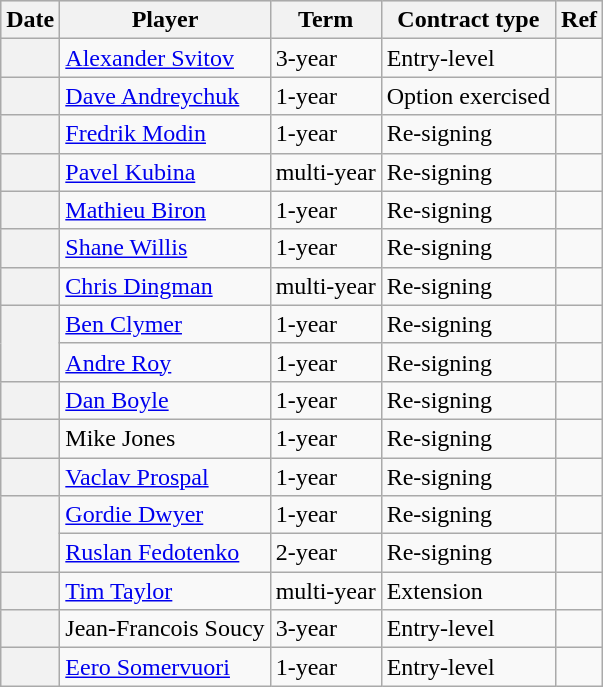<table class="wikitable plainrowheaders">
<tr style="background:#ddd; text-align:center;">
<th>Date</th>
<th>Player</th>
<th>Term</th>
<th>Contract type</th>
<th>Ref</th>
</tr>
<tr>
<th scope="row"></th>
<td><a href='#'>Alexander Svitov</a></td>
<td>3-year</td>
<td>Entry-level</td>
<td></td>
</tr>
<tr>
<th scope="row"></th>
<td><a href='#'>Dave Andreychuk</a></td>
<td>1-year</td>
<td>Option exercised</td>
<td></td>
</tr>
<tr>
<th scope="row"></th>
<td><a href='#'>Fredrik Modin</a></td>
<td>1-year</td>
<td>Re-signing</td>
<td></td>
</tr>
<tr>
<th scope="row"></th>
<td><a href='#'>Pavel Kubina</a></td>
<td>multi-year</td>
<td>Re-signing</td>
<td></td>
</tr>
<tr>
<th scope="row"></th>
<td><a href='#'>Mathieu Biron</a></td>
<td>1-year</td>
<td>Re-signing</td>
<td></td>
</tr>
<tr>
<th scope="row"></th>
<td><a href='#'>Shane Willis</a></td>
<td>1-year</td>
<td>Re-signing</td>
<td></td>
</tr>
<tr>
<th scope="row"></th>
<td><a href='#'>Chris Dingman</a></td>
<td>multi-year</td>
<td>Re-signing</td>
<td></td>
</tr>
<tr>
<th scope="row" rowspan=2></th>
<td><a href='#'>Ben Clymer</a></td>
<td>1-year</td>
<td>Re-signing</td>
<td></td>
</tr>
<tr>
<td><a href='#'>Andre Roy</a></td>
<td>1-year</td>
<td>Re-signing</td>
<td></td>
</tr>
<tr>
<th scope="row"></th>
<td><a href='#'>Dan Boyle</a></td>
<td>1-year</td>
<td>Re-signing</td>
<td></td>
</tr>
<tr>
<th scope="row"></th>
<td>Mike Jones</td>
<td>1-year</td>
<td>Re-signing</td>
<td></td>
</tr>
<tr>
<th scope="row"></th>
<td><a href='#'>Vaclav Prospal</a></td>
<td>1-year</td>
<td>Re-signing</td>
<td></td>
</tr>
<tr>
<th scope="row" rowspan=2></th>
<td><a href='#'>Gordie Dwyer</a></td>
<td>1-year</td>
<td>Re-signing</td>
<td></td>
</tr>
<tr>
<td><a href='#'>Ruslan Fedotenko</a></td>
<td>2-year</td>
<td>Re-signing</td>
<td></td>
</tr>
<tr>
<th scope="row"></th>
<td><a href='#'>Tim Taylor</a></td>
<td>multi-year</td>
<td>Extension</td>
<td></td>
</tr>
<tr>
<th scope="row"></th>
<td>Jean-Francois Soucy</td>
<td>3-year</td>
<td>Entry-level</td>
<td></td>
</tr>
<tr>
<th scope="row"></th>
<td><a href='#'>Eero Somervuori</a></td>
<td>1-year</td>
<td>Entry-level</td>
<td></td>
</tr>
</table>
